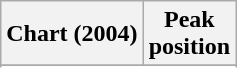<table class="wikitable sortable plainrowheaders" style="text-align:center;">
<tr>
<th scope="col">Chart (2004)</th>
<th scope="col">Peak<br>position</th>
</tr>
<tr>
</tr>
<tr>
</tr>
<tr>
</tr>
<tr>
</tr>
<tr>
</tr>
<tr>
</tr>
<tr>
</tr>
<tr>
</tr>
<tr>
</tr>
</table>
